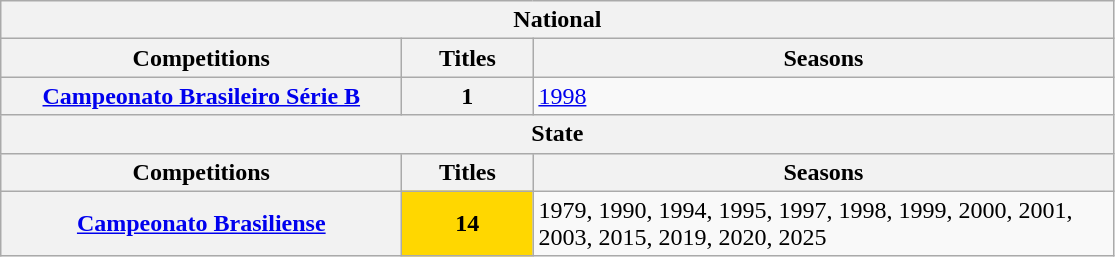<table class="wikitable">
<tr>
<th colspan="3">National</th>
</tr>
<tr>
<th style="width:260px">Competitions</th>
<th style="width:80px">Titles</th>
<th style="width:380px">Seasons</th>
</tr>
<tr>
<th style="text-align:center"><a href='#'>Campeonato Brasileiro Série B</a></th>
<th style="text-align:center"><strong>1</strong></th>
<td align="left"><a href='#'>1998</a></td>
</tr>
<tr>
<th colspan="3">State</th>
</tr>
<tr>
<th>Competitions</th>
<th>Titles</th>
<th>Seasons</th>
</tr>
<tr>
<th style="text-align:center"><a href='#'>Campeonato Brasiliense</a></th>
<td bgcolor="gold" style="text-align:center"><strong>14</strong></td>
<td align="left">1979, 1990, 1994, 1995, 1997, 1998, 1999, 2000, 2001, 2003, 2015, 2019, 2020, 2025</td>
</tr>
</table>
